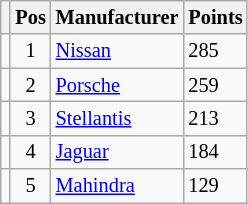<table class="wikitable" style="font-size: 85%;">
<tr>
<th></th>
<th>Pos</th>
<th>Manufacturer</th>
<th>Points</th>
</tr>
<tr>
<td align="left"></td>
<td align="center">1</td>
<td> <a href='#'>Nissan</a></td>
<td align="left">285</td>
</tr>
<tr>
<td align="left"></td>
<td align="center">2</td>
<td> <a href='#'>Porsche</a></td>
<td align="left">259</td>
</tr>
<tr>
<td align="left"></td>
<td align="center">3</td>
<td> <a href='#'>Stellantis</a></td>
<td align="left">213</td>
</tr>
<tr>
<td align="left"></td>
<td align="center">4</td>
<td> <a href='#'>Jaguar</a></td>
<td align="left">184</td>
</tr>
<tr>
<td align="left"></td>
<td align="center">5</td>
<td> <a href='#'>Mahindra</a></td>
<td align="left">129</td>
</tr>
</table>
